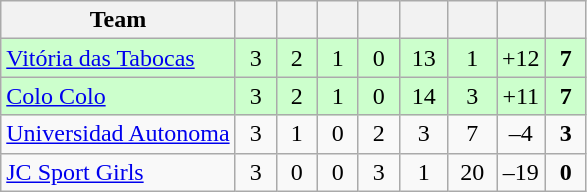<table class="wikitable" style="text-align: center;">
<tr>
<th>Team</th>
<th width=20></th>
<th width=20></th>
<th width=20></th>
<th width=20></th>
<th width=25></th>
<th width=25></th>
<th width=25></th>
<th width=20></th>
</tr>
<tr bgcolor=ccffcc>
<td align=left> <a href='#'>Vitória das Tabocas</a></td>
<td>3</td>
<td>2</td>
<td>1</td>
<td>0</td>
<td>13</td>
<td>1</td>
<td>+12</td>
<td><strong>7</strong></td>
</tr>
<tr bgcolor=ccffcc>
<td align=left> <a href='#'>Colo Colo</a></td>
<td>3</td>
<td>2</td>
<td>1</td>
<td>0</td>
<td>14</td>
<td>3</td>
<td>+11</td>
<td><strong>7</strong></td>
</tr>
<tr>
<td align=left> <a href='#'>Universidad Autonoma</a></td>
<td>3</td>
<td>1</td>
<td>0</td>
<td>2</td>
<td>3</td>
<td>7</td>
<td>–4</td>
<td><strong>3</strong></td>
</tr>
<tr>
<td align=left> <a href='#'>JC Sport Girls</a></td>
<td>3</td>
<td>0</td>
<td>0</td>
<td>3</td>
<td>1</td>
<td>20</td>
<td>–19</td>
<td><strong>0</strong></td>
</tr>
</table>
